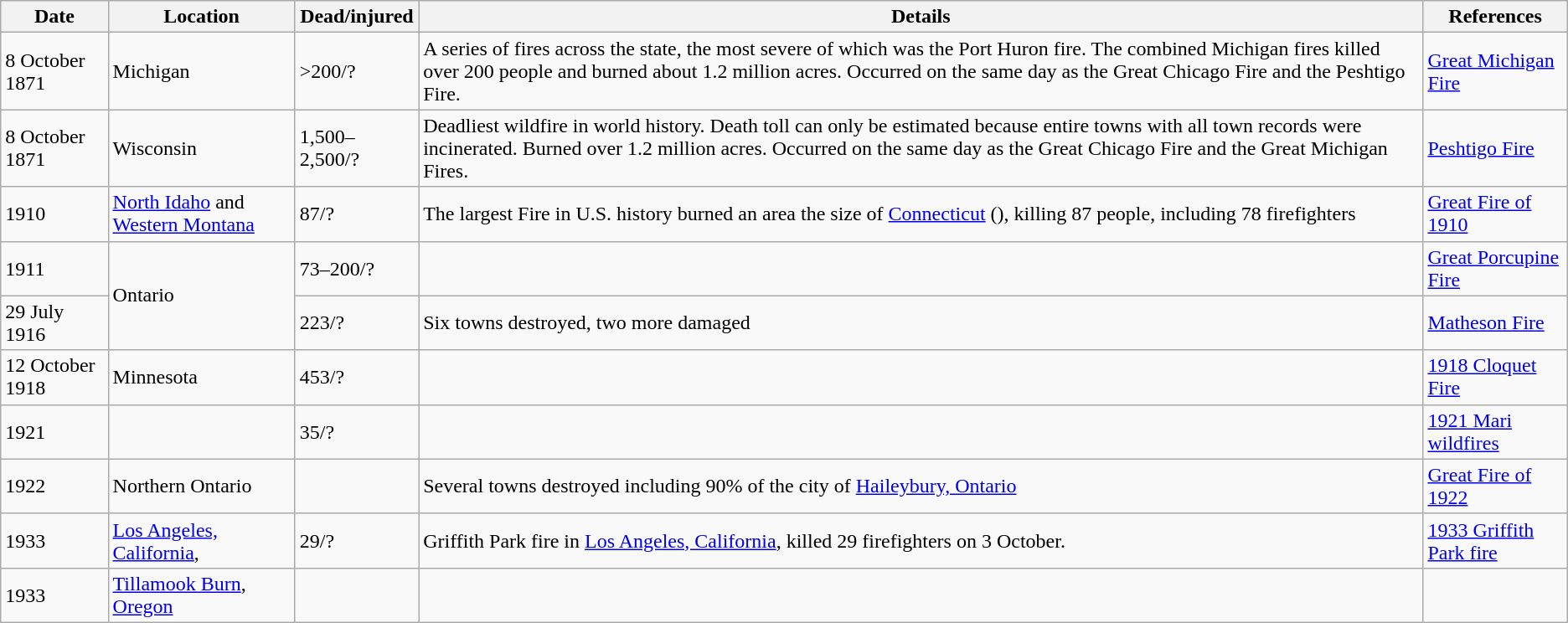<table class="wikitable sortable sticky-header">
<tr>
<th>Date</th>
<th>Location</th>
<th>Dead/injured</th>
<th>Details</th>
<th>References</th>
</tr>
<tr>
<td>8 October 1871</td>
<td>Michigan</td>
<td>>200/?</td>
<td>A series of fires across the state, the most severe of which was the Port Huron fire. The combined Michigan fires killed over 200 people and burned about 1.2 million acres. Occurred on the same day as the Great Chicago Fire and the Peshtigo Fire.</td>
<td><a href='#'>Great Michigan Fire</a></td>
</tr>
<tr>
<td>8 October 1871</td>
<td>Wisconsin</td>
<td>1,500–2,500/?</td>
<td>Deadliest wildfire in world history. Death toll can only be estimated because entire towns with all town records were incinerated. Burned over 1.2 million acres. Occurred on the same day as the Great Chicago Fire and the Great Michigan Fires.</td>
<td><a href='#'>Peshtigo Fire</a></td>
</tr>
<tr>
<td>1910</td>
<td><a href='#'>North Idaho</a> and <a href='#'>Western Montana</a></td>
<td>87/?</td>
<td>The largest Fire in U.S. history burned an area the size of <a href='#'>Connecticut</a> (), killing 87 people, including 78 firefighters</td>
<td><a href='#'>Great Fire of 1910</a></td>
</tr>
<tr>
<td>1911</td>
<td rowspan="2">Ontario</td>
<td>73–200/?</td>
<td></td>
<td><a href='#'>Great Porcupine Fire</a></td>
</tr>
<tr>
<td>29 July 1916</td>
<td>223/?</td>
<td>Six towns destroyed, two more damaged</td>
<td><a href='#'>Matheson Fire</a></td>
</tr>
<tr>
<td>12 October 1918</td>
<td>Minnesota</td>
<td>453/?</td>
<td></td>
<td><a href='#'>1918 Cloquet Fire</a></td>
</tr>
<tr>
<td>1921</td>
<td></td>
<td>35/?</td>
<td></td>
<td><a href='#'>1921 Mari wildfires</a></td>
</tr>
<tr>
<td>1922</td>
<td>Northern Ontario</td>
<td></td>
<td>Several towns destroyed including 90% of the city of <a href='#'>Haileybury, Ontario</a></td>
<td><a href='#'>Great Fire of 1922</a></td>
</tr>
<tr>
<td>1933</td>
<td><a href='#'>Los Angeles, California</a>,</td>
<td>29/?</td>
<td>Griffith Park fire in <a href='#'>Los Angeles, California</a>, killed 29 firefighters on 3 October.</td>
<td><a href='#'>1933 Griffith Park fire</a></td>
</tr>
<tr>
<td>1933</td>
<td><a href='#'>Tillamook Burn</a>, <a href='#'>Oregon</a></td>
<td></td>
<td></td>
<td></td>
</tr>
</table>
